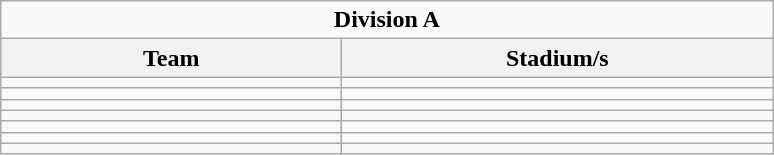<table class="wikitable">
<tr>
<td colspan=3 align=center><strong>Division A</strong></td>
</tr>
<tr>
<th width="220">Team</th>
<th width="280">Stadium/s</th>
</tr>
<tr>
<td></td>
<td></td>
</tr>
<tr>
<td></td>
<td></td>
</tr>
<tr>
<td></td>
<td></td>
</tr>
<tr>
<td></td>
<td></td>
</tr>
<tr>
<td></td>
<td></td>
</tr>
<tr>
<td></td>
<td></td>
</tr>
<tr>
<td></td>
<td></td>
</tr>
</table>
